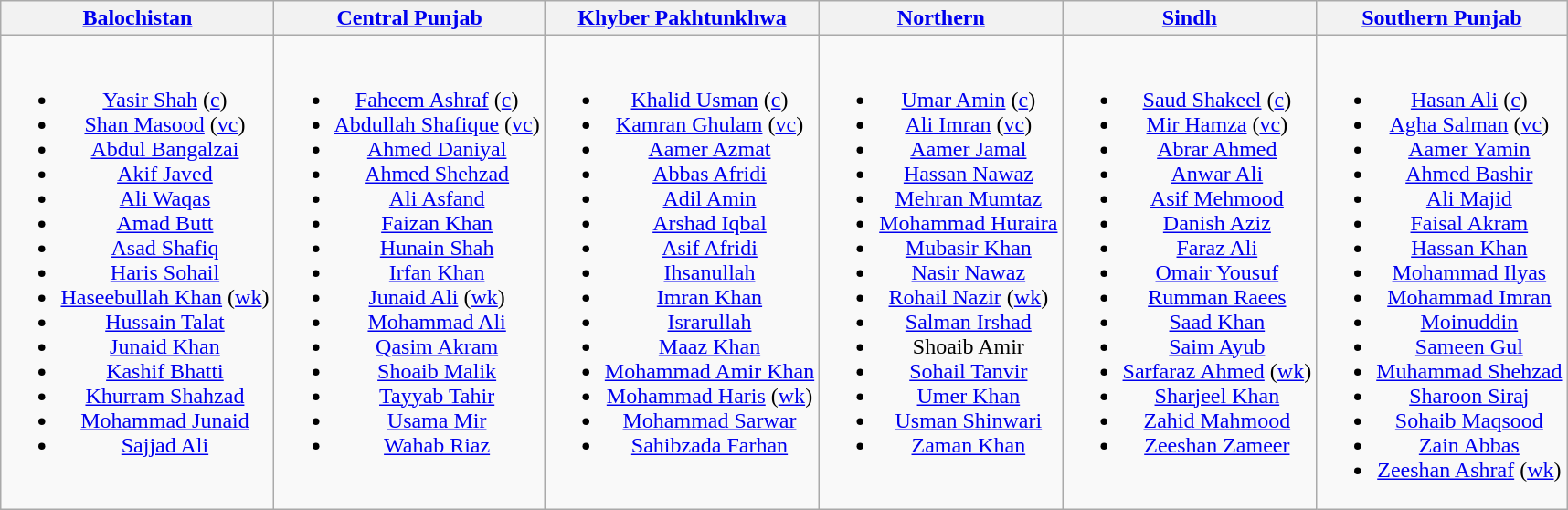<table class="wikitable" style="text-align:center; margin:auto">
<tr>
<th><a href='#'>Balochistan</a></th>
<th><a href='#'>Central Punjab</a></th>
<th><a href='#'>Khyber Pakhtunkhwa</a></th>
<th><a href='#'>Northern</a></th>
<th><a href='#'>Sindh</a></th>
<th><a href='#'>Southern Punjab</a></th>
</tr>
<tr style="vertical-align:top">
<td><br><ul><li><a href='#'>Yasir Shah</a> (<a href='#'>c</a>)</li><li><a href='#'>Shan Masood</a> (<a href='#'>vc</a>)</li><li><a href='#'>Abdul Bangalzai</a></li><li><a href='#'>Akif Javed</a></li><li><a href='#'>Ali Waqas</a></li><li><a href='#'>Amad Butt</a></li><li><a href='#'>Asad Shafiq</a></li><li><a href='#'>Haris Sohail</a></li><li><a href='#'>Haseebullah Khan</a> (<a href='#'>wk</a>)</li><li><a href='#'>Hussain Talat</a></li><li><a href='#'>Junaid Khan</a></li><li><a href='#'>Kashif Bhatti</a></li><li><a href='#'>Khurram Shahzad</a></li><li><a href='#'>Mohammad Junaid</a></li><li><a href='#'>Sajjad Ali</a></li></ul></td>
<td><br><ul><li><a href='#'>Faheem Ashraf</a> (<a href='#'>c</a>)</li><li><a href='#'>Abdullah Shafique</a> (<a href='#'>vc</a>)</li><li><a href='#'>Ahmed Daniyal</a></li><li><a href='#'>Ahmed Shehzad</a></li><li><a href='#'>Ali Asfand</a></li><li><a href='#'>Faizan Khan</a></li><li><a href='#'>Hunain Shah</a></li><li><a href='#'>Irfan Khan</a></li><li><a href='#'>Junaid Ali</a> (<a href='#'>wk</a>)</li><li><a href='#'>Mohammad Ali</a></li><li><a href='#'>Qasim Akram</a></li><li><a href='#'>Shoaib Malik</a></li><li><a href='#'>Tayyab Tahir</a></li><li><a href='#'>Usama Mir</a></li><li><a href='#'>Wahab Riaz</a></li></ul></td>
<td><br><ul><li><a href='#'>Khalid Usman</a> (<a href='#'>c</a>)</li><li><a href='#'>Kamran Ghulam</a> (<a href='#'>vc</a>)</li><li><a href='#'>Aamer Azmat</a></li><li><a href='#'>Abbas Afridi</a></li><li><a href='#'>Adil Amin</a></li><li><a href='#'>Arshad Iqbal</a></li><li><a href='#'>Asif Afridi</a></li><li><a href='#'>Ihsanullah</a></li><li><a href='#'>Imran Khan</a></li><li><a href='#'>Israrullah</a></li><li><a href='#'>Maaz Khan</a></li><li><a href='#'>Mohammad Amir Khan</a></li><li><a href='#'>Mohammad Haris</a> (<a href='#'>wk</a>)</li><li><a href='#'>Mohammad Sarwar</a></li><li><a href='#'>Sahibzada Farhan</a></li></ul></td>
<td><br><ul><li><a href='#'>Umar Amin</a> (<a href='#'>c</a>)</li><li><a href='#'>Ali Imran</a> (<a href='#'>vc</a>)</li><li><a href='#'>Aamer Jamal</a></li><li><a href='#'>Hassan Nawaz</a></li><li><a href='#'>Mehran Mumtaz</a></li><li><a href='#'>Mohammad Huraira</a></li><li><a href='#'>Mubasir Khan</a></li><li><a href='#'>Nasir Nawaz</a></li><li><a href='#'>Rohail Nazir</a> (<a href='#'>wk</a>)</li><li><a href='#'>Salman Irshad</a></li><li>Shoaib Amir</li><li><a href='#'>Sohail Tanvir</a></li><li><a href='#'>Umer Khan</a></li><li><a href='#'>Usman Shinwari</a></li><li><a href='#'>Zaman Khan</a></li></ul></td>
<td><br><ul><li><a href='#'>Saud Shakeel</a> (<a href='#'>c</a>)</li><li><a href='#'>Mir Hamza</a> (<a href='#'>vc</a>)</li><li><a href='#'>Abrar Ahmed</a></li><li><a href='#'>Anwar Ali</a></li><li><a href='#'>Asif Mehmood</a></li><li><a href='#'>Danish Aziz</a></li><li><a href='#'>Faraz Ali</a></li><li><a href='#'>Omair Yousuf</a></li><li><a href='#'>Rumman Raees</a></li><li><a href='#'>Saad Khan</a></li><li><a href='#'>Saim Ayub</a></li><li><a href='#'>Sarfaraz Ahmed</a> (<a href='#'>wk</a>)</li><li><a href='#'>Sharjeel Khan</a></li><li><a href='#'>Zahid Mahmood</a></li><li><a href='#'>Zeeshan Zameer</a></li></ul></td>
<td><br><ul><li><a href='#'>Hasan Ali</a> (<a href='#'>c</a>)</li><li><a href='#'>Agha Salman</a> (<a href='#'>vc</a>)</li><li><a href='#'>Aamer Yamin</a></li><li><a href='#'>Ahmed Bashir</a></li><li><a href='#'>Ali Majid</a></li><li><a href='#'>Faisal Akram</a></li><li><a href='#'>Hassan Khan</a></li><li><a href='#'>Mohammad Ilyas</a></li><li><a href='#'>Mohammad Imran</a></li><li><a href='#'>Moinuddin</a></li><li><a href='#'>Sameen Gul</a></li><li><a href='#'>Muhammad Shehzad</a></li><li><a href='#'>Sharoon Siraj</a></li><li><a href='#'>Sohaib Maqsood</a></li><li><a href='#'>Zain Abbas</a></li><li><a href='#'>Zeeshan Ashraf</a> (<a href='#'>wk</a>)</li></ul></td>
</tr>
</table>
